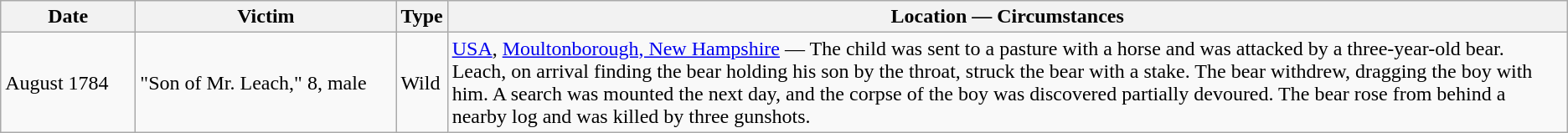<table class="wikitable sortable">
<tr>
<th style="width:100px;" class="unsortable">Date</th>
<th style="width:200px;" class="unsortable">Victim</th>
<th class="unsortable">Type</th>
<th class="unsortable">Location — Circumstances</th>
</tr>
<tr>
<td>August 1784</td>
<td>"Son of Mr. Leach," 8, male</td>
<td>Wild</td>
<td><a href='#'>USA</a>, <a href='#'>Moultonborough, New Hampshire</a> — The child was sent to a pasture with a horse and was attacked by a three-year-old bear. Leach, on arrival finding the bear holding his son by the throat, struck the bear with a stake. The bear withdrew, dragging the boy with him. A search was mounted the next day, and the corpse of the boy was discovered partially devoured. The bear rose from behind a nearby log and was killed by three gunshots.</td>
</tr>
</table>
